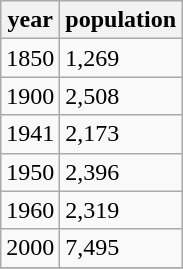<table class="wikitable">
<tr>
<th>year</th>
<th>population</th>
</tr>
<tr>
<td>1850</td>
<td>1,269</td>
</tr>
<tr>
<td>1900</td>
<td>2,508</td>
</tr>
<tr>
<td>1941</td>
<td>2,173</td>
</tr>
<tr>
<td>1950</td>
<td>2,396</td>
</tr>
<tr>
<td>1960</td>
<td>2,319</td>
</tr>
<tr>
<td>2000</td>
<td>7,495</td>
</tr>
<tr>
</tr>
</table>
